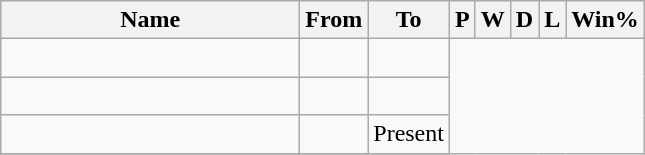<table class="wikitable sortable" style="text-align: center;">
<tr>
<th style="width:12em">Name</th>
<th>From</th>
<th>To</th>
<th>P</th>
<th>W</th>
<th>D</th>
<th>L</th>
<th>Win%</th>
</tr>
<tr>
<td align=left></td>
<td></td>
<td><br></td>
</tr>
<tr>
<td align=left></td>
<td></td>
<td><br></td>
</tr>
<tr>
<td align=left></td>
<td></td>
<td>Present<br></td>
</tr>
<tr>
</tr>
</table>
